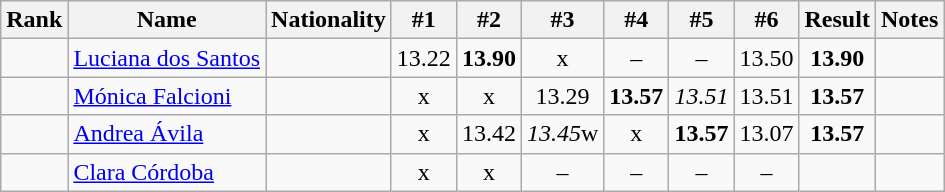<table class="wikitable sortable" style="text-align:center">
<tr>
<th>Rank</th>
<th>Name</th>
<th>Nationality</th>
<th>#1</th>
<th>#2</th>
<th>#3</th>
<th>#4</th>
<th>#5</th>
<th>#6</th>
<th>Result</th>
<th>Notes</th>
</tr>
<tr>
<td></td>
<td align=left><a href='#'>Luciana dos Santos</a></td>
<td align=left></td>
<td>13.22</td>
<td><strong>13.90</strong></td>
<td>x</td>
<td>–</td>
<td>–</td>
<td>13.50</td>
<td><strong>13.90</strong></td>
<td></td>
</tr>
<tr>
<td></td>
<td align=left><a href='#'>Mónica Falcioni</a></td>
<td align=left></td>
<td>x</td>
<td>x</td>
<td>13.29</td>
<td><strong>13.57</strong></td>
<td><em>13.51</em></td>
<td>13.51</td>
<td><strong>13.57</strong></td>
<td></td>
</tr>
<tr>
<td></td>
<td align=left><a href='#'>Andrea Ávila</a></td>
<td align=left></td>
<td>x</td>
<td>13.42</td>
<td><em>13.45</em>w</td>
<td>x</td>
<td><strong>13.57</strong></td>
<td>13.07</td>
<td><strong>13.57</strong></td>
<td></td>
</tr>
<tr>
<td></td>
<td align=left><a href='#'>Clara Córdoba</a></td>
<td align=left></td>
<td>x</td>
<td>x</td>
<td>–</td>
<td>–</td>
<td>–</td>
<td>–</td>
<td><strong></strong></td>
<td></td>
</tr>
</table>
